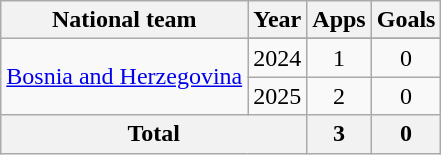<table class="wikitable" style="text-align:center">
<tr>
<th>National team</th>
<th>Year</th>
<th>Apps</th>
<th>Goals</th>
</tr>
<tr>
<td rowspan=3><a href='#'>Bosnia and Herzegovina</a></td>
</tr>
<tr>
<td>2024</td>
<td>1</td>
<td>0</td>
</tr>
<tr>
<td>2025</td>
<td>2</td>
<td>0</td>
</tr>
<tr>
<th colspan=2>Total</th>
<th>3</th>
<th>0</th>
</tr>
</table>
